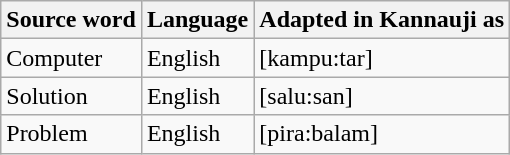<table class="wikitable">
<tr>
<th>Source word</th>
<th>Language</th>
<th>Adapted in Kannauji as</th>
</tr>
<tr>
<td>Computer</td>
<td>English</td>
<td>[kampu:tar]</td>
</tr>
<tr>
<td>Solution</td>
<td>English</td>
<td>[salu:san]</td>
</tr>
<tr>
<td>Problem</td>
<td>English</td>
<td>[pira:balam]</td>
</tr>
</table>
